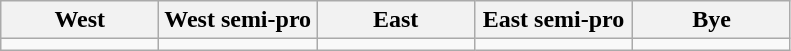<table class="wikitable">
<tr>
<th style="width:20%;">West</th>
<th style="width:20%;">West semi-pro</th>
<th style="width:20%;">East</th>
<th style="width:20%;">East semi-pro</th>
<th style="width:20%;">Bye</th>
</tr>
<tr>
<td></td>
<td></td>
<td></td>
<td></td>
<td></td>
</tr>
</table>
